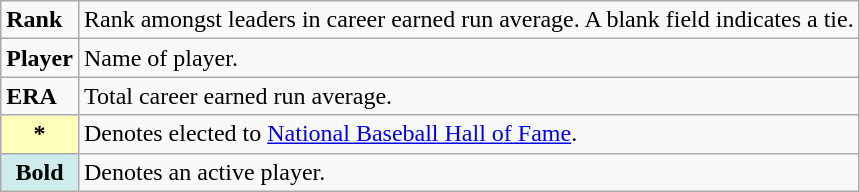<table class="wikitable" style="font-size:100%;">
<tr>
<td><strong>Rank</strong></td>
<td>Rank amongst leaders in career earned run average. A blank field indicates a tie.</td>
</tr>
<tr>
<td><strong>Player</strong></td>
<td>Name of player.</td>
</tr>
<tr>
<td><strong>ERA</strong></td>
<td>Total career earned run average.</td>
</tr>
<tr>
<th scope="row" style="background-color:#ffffbb">*</th>
<td>Denotes elected to <a href='#'>National Baseball Hall of Fame</a>.</td>
</tr>
<tr>
<th scope="row" style="background:#cfecec;"><strong>Bold</strong></th>
<td>Denotes an active player.</td>
</tr>
</table>
